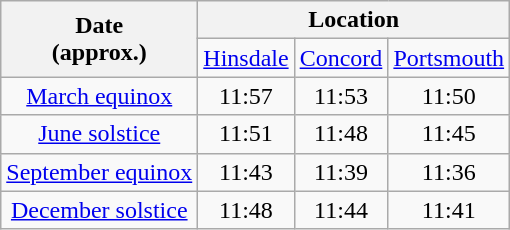<table class="wikitable" style="text-align:center;">
<tr>
<th rowspan=2>Date<br>(approx.)</th>
<th colspan=3>Location</th>
</tr>
<tr>
<td><a href='#'>Hinsdale</a></td>
<td><a href='#'>Concord</a></td>
<td><a href='#'>Portsmouth</a></td>
</tr>
<tr>
<td><a href='#'>March equinox</a></td>
<td>11:57</td>
<td>11:53</td>
<td>11:50</td>
</tr>
<tr>
<td><a href='#'>June solstice</a></td>
<td>11:51</td>
<td>11:48</td>
<td>11:45</td>
</tr>
<tr>
<td><a href='#'>September equinox</a></td>
<td>11:43</td>
<td>11:39</td>
<td>11:36</td>
</tr>
<tr>
<td><a href='#'>December solstice</a></td>
<td>11:48</td>
<td>11:44</td>
<td>11:41</td>
</tr>
</table>
